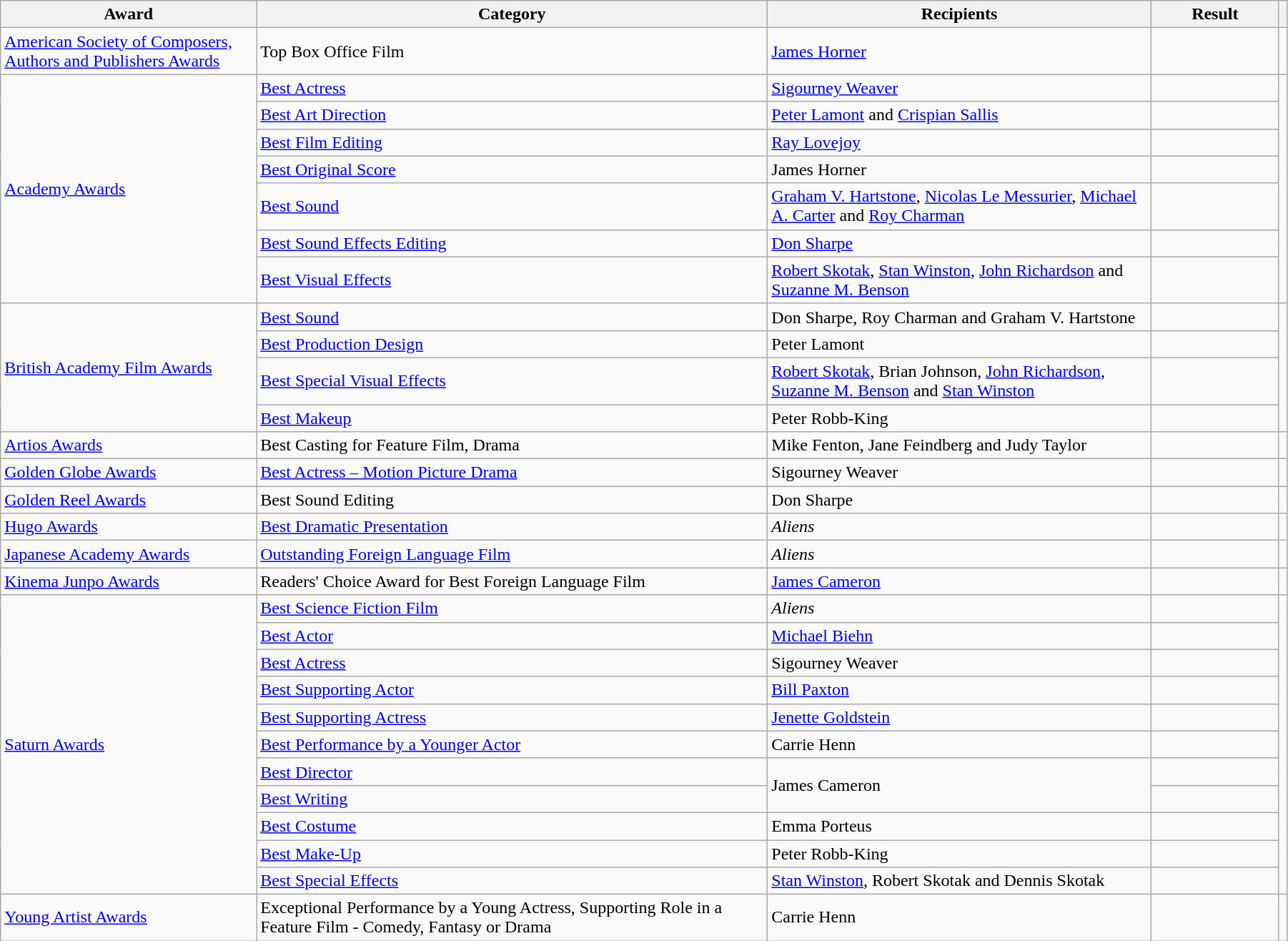<table class="wikitable sortable plainrowheaders" width="95%" cellpadding="5">
<tr>
<th width="20%">Award</th>
<th width="40%">Category</th>
<th width="30%">Recipients</th>
<th width="10%">Result</th>
<th></th>
</tr>
<tr>
<td><a href='#'>American Society of Composers, Authors and Publishers Awards</a></td>
<td>Top Box Office Film</td>
<td><a href='#'>James Horner</a></td>
<td></td>
<td></td>
</tr>
<tr>
<td rowspan=7><a href='#'>Academy Awards</a></td>
<td><a href='#'>Best Actress</a></td>
<td><a href='#'>Sigourney Weaver</a></td>
<td></td>
<td rowspan=7 style="text-align:center;"></td>
</tr>
<tr>
<td><a href='#'>Best Art Direction</a></td>
<td><a href='#'>Peter Lamont</a> and <a href='#'>Crispian Sallis</a></td>
<td></td>
</tr>
<tr>
<td><a href='#'>Best Film Editing</a></td>
<td><a href='#'>Ray Lovejoy</a></td>
<td></td>
</tr>
<tr>
<td><a href='#'>Best Original Score</a></td>
<td>James Horner</td>
<td></td>
</tr>
<tr>
<td><a href='#'>Best Sound</a></td>
<td><a href='#'>Graham V. Hartstone</a>, <a href='#'>Nicolas Le Messurier</a>, <a href='#'>Michael A. Carter</a> and <a href='#'>Roy Charman</a></td>
<td></td>
</tr>
<tr>
<td><a href='#'>Best Sound Effects Editing</a></td>
<td><a href='#'>Don Sharpe</a></td>
<td></td>
</tr>
<tr>
<td><a href='#'>Best Visual Effects</a></td>
<td><a href='#'>Robert Skotak</a>, <a href='#'>Stan Winston</a>, <a href='#'>John Richardson</a> and <a href='#'>Suzanne M. Benson</a></td>
<td></td>
</tr>
<tr>
<td rowspan=4><a href='#'>British Academy Film Awards</a></td>
<td><a href='#'>Best Sound</a></td>
<td>Don Sharpe, Roy Charman and Graham V. Hartstone</td>
<td></td>
<td rowspan=4 style="text-align:center;"></td>
</tr>
<tr>
<td><a href='#'>Best Production Design</a></td>
<td>Peter Lamont</td>
<td></td>
</tr>
<tr>
<td><a href='#'>Best Special Visual Effects</a></td>
<td><a href='#'>Robert Skotak</a>, Brian Johnson, <a href='#'>John Richardson</a>, <a href='#'>Suzanne M. Benson</a> and <a href='#'>Stan Winston</a></td>
<td></td>
</tr>
<tr>
<td><a href='#'>Best Makeup</a></td>
<td>Peter Robb-King</td>
<td></td>
</tr>
<tr>
<td><a href='#'>Artios Awards</a></td>
<td>Best Casting for Feature Film, Drama</td>
<td>Mike Fenton, Jane Feindberg and Judy Taylor</td>
<td></td>
<td style="text-align:center;"></td>
</tr>
<tr>
<td><a href='#'>Golden Globe Awards</a></td>
<td><a href='#'>Best Actress – Motion Picture Drama</a></td>
<td>Sigourney Weaver</td>
<td></td>
<td style="text-align:center;"></td>
</tr>
<tr>
<td><a href='#'>Golden Reel Awards</a></td>
<td>Best Sound Editing</td>
<td>Don Sharpe</td>
<td></td>
</tr>
<tr>
<td><a href='#'>Hugo Awards</a></td>
<td><a href='#'>Best Dramatic Presentation</a></td>
<td><em>Aliens</em></td>
<td></td>
<td style="text-align:center;"></td>
</tr>
<tr>
<td><a href='#'>Japanese Academy Awards</a></td>
<td><a href='#'>Outstanding Foreign Language Film</a></td>
<td><em>Aliens</em></td>
<td></td>
<td style="text-align:center;"></td>
</tr>
<tr>
<td><a href='#'>Kinema Junpo Awards</a></td>
<td>Readers' Choice Award for Best Foreign Language Film</td>
<td><a href='#'>James Cameron</a></td>
<td></td>
</tr>
<tr>
<td rowspan=11><a href='#'>Saturn Awards</a></td>
<td><a href='#'>Best Science Fiction Film</a></td>
<td><em>Aliens</em></td>
<td></td>
<td rowspan=11 style="text-align:center;"></td>
</tr>
<tr>
<td><a href='#'>Best Actor</a></td>
<td><a href='#'>Michael Biehn</a></td>
<td></td>
</tr>
<tr>
<td><a href='#'>Best Actress</a></td>
<td>Sigourney Weaver</td>
<td></td>
</tr>
<tr>
<td><a href='#'>Best Supporting Actor</a></td>
<td><a href='#'>Bill Paxton</a></td>
<td></td>
</tr>
<tr>
<td><a href='#'>Best Supporting Actress</a></td>
<td><a href='#'>Jenette Goldstein</a></td>
<td></td>
</tr>
<tr>
<td><a href='#'>Best Performance by a Younger Actor</a></td>
<td>Carrie Henn</td>
<td></td>
</tr>
<tr>
<td><a href='#'>Best Director</a></td>
<td rowspan=2>James Cameron</td>
<td></td>
</tr>
<tr>
<td><a href='#'>Best Writing</a></td>
<td></td>
</tr>
<tr>
<td><a href='#'>Best Costume</a></td>
<td>Emma Porteus</td>
<td></td>
</tr>
<tr>
<td><a href='#'>Best Make-Up</a></td>
<td>Peter Robb-King</td>
<td></td>
</tr>
<tr>
<td><a href='#'>Best Special Effects</a></td>
<td><a href='#'>Stan Winston</a>, Robert Skotak and Dennis Skotak</td>
<td></td>
</tr>
<tr>
<td><a href='#'>Young Artist Awards</a></td>
<td>Exceptional Performance by a Young Actress, Supporting Role in a Feature Film - Comedy, Fantasy or Drama</td>
<td>Carrie Henn</td>
<td></td>
<td style="text-align:center;"></td>
</tr>
</table>
